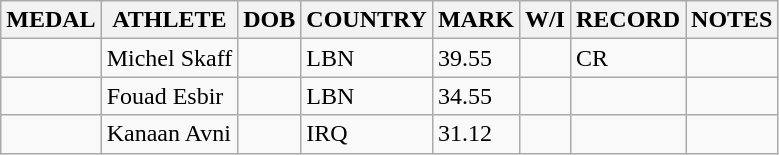<table class="wikitable">
<tr>
<th>MEDAL</th>
<th>ATHLETE</th>
<th>DOB</th>
<th>COUNTRY</th>
<th>MARK</th>
<th>W/I</th>
<th>RECORD</th>
<th>NOTES</th>
</tr>
<tr>
<td></td>
<td>Michel Skaff</td>
<td></td>
<td>LBN</td>
<td>39.55</td>
<td></td>
<td>CR</td>
<td></td>
</tr>
<tr>
<td></td>
<td>Fouad Esbir</td>
<td></td>
<td>LBN</td>
<td>34.55</td>
<td></td>
<td></td>
<td></td>
</tr>
<tr>
<td></td>
<td>Kanaan Avni</td>
<td></td>
<td>IRQ</td>
<td>31.12</td>
<td></td>
<td></td>
<td></td>
</tr>
</table>
